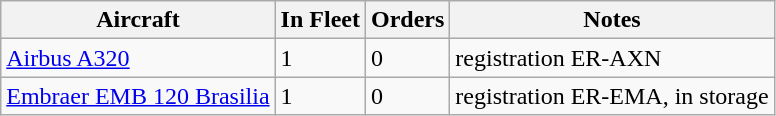<table class="wikitable sortable">
<tr>
<th>Aircraft</th>
<th>In Fleet</th>
<th>Orders</th>
<th>Notes</th>
</tr>
<tr>
<td><a href='#'>Airbus A320</a></td>
<td>1</td>
<td>0</td>
<td>registration ER-AXN</td>
</tr>
<tr>
<td><a href='#'>Embraer EMB 120 Brasilia</a></td>
<td>1</td>
<td>0</td>
<td>registration ER-EMA, in storage</td>
</tr>
</table>
